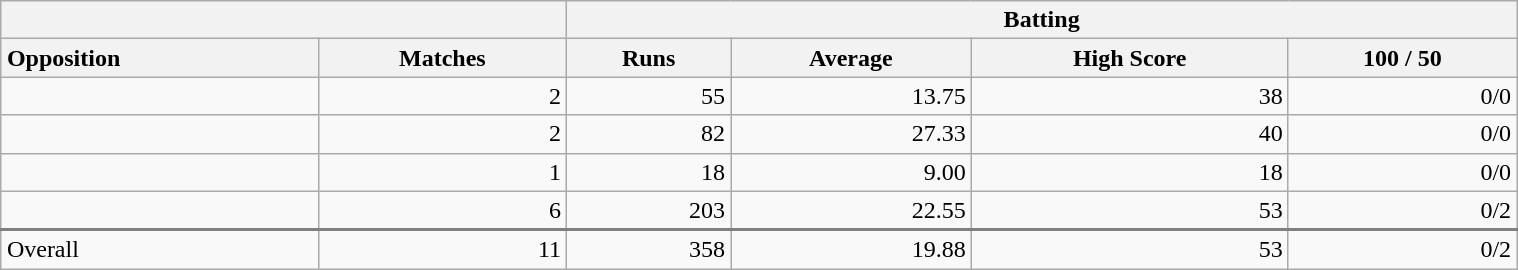<table class="wikitable"  style="margin:1em auto 1em auto; width:80%;">
<tr>
<th colspan=2> </th>
<th colspan=4>Batting</th>
</tr>
<tr>
<th style="text-align:left;">Opposition</th>
<th>Matches</th>
<th>Runs</th>
<th>Average</th>
<th>High Score</th>
<th>100 / 50</th>
</tr>
<tr style="text-align:right;">
<td style="text-align:left;"></td>
<td>2</td>
<td>55</td>
<td>13.75</td>
<td>38</td>
<td>0/0</td>
</tr>
<tr style="text-align:right;">
<td style="text-align:left;"></td>
<td>2</td>
<td>82</td>
<td>27.33</td>
<td>40</td>
<td>0/0</td>
</tr>
<tr style="text-align:right;">
<td style="text-align:left;"></td>
<td>1</td>
<td>18</td>
<td>9.00</td>
<td>18</td>
<td>0/0</td>
</tr>
<tr style="text-align:right;">
<td style="text-align:left;"></td>
<td>6</td>
<td>203</td>
<td>22.55</td>
<td>53</td>
<td>0/2</td>
</tr>
<tr style="text-align:right; border-top:solid 2px gray;">
<td style="text-align:left;">Overall</td>
<td>11</td>
<td>358</td>
<td>19.88</td>
<td>53</td>
<td>0/2</td>
</tr>
</table>
